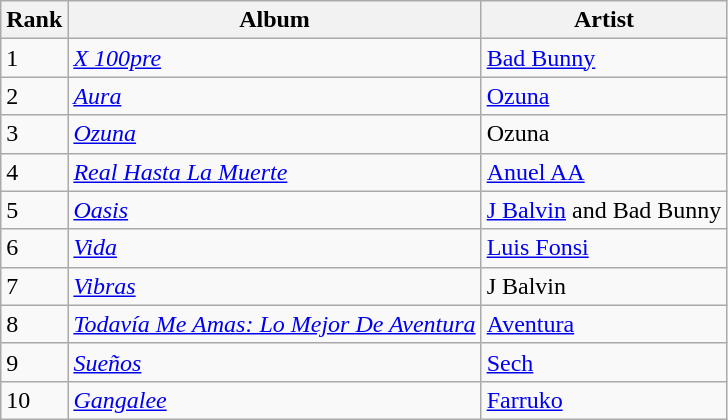<table class="wikitable">
<tr>
<th>Rank</th>
<th>Album</th>
<th>Artist</th>
</tr>
<tr>
<td>1</td>
<td><em><a href='#'>X 100pre</a></em></td>
<td><a href='#'>Bad Bunny</a></td>
</tr>
<tr>
<td>2</td>
<td><em><a href='#'>Aura</a></em></td>
<td><a href='#'>Ozuna</a></td>
</tr>
<tr>
<td>3</td>
<td><em><a href='#'>Ozuna</a></em></td>
<td>Ozuna</td>
</tr>
<tr>
<td>4</td>
<td><em><a href='#'>Real Hasta La Muerte</a></em></td>
<td><a href='#'>Anuel AA</a></td>
</tr>
<tr>
<td>5</td>
<td><em><a href='#'>Oasis</a></em></td>
<td><a href='#'>J Balvin</a> and Bad Bunny</td>
</tr>
<tr>
<td>6</td>
<td><em><a href='#'>Vida</a></em></td>
<td><a href='#'>Luis Fonsi</a></td>
</tr>
<tr>
<td>7</td>
<td><em><a href='#'>Vibras</a></em></td>
<td>J Balvin</td>
</tr>
<tr>
<td>8</td>
<td><em><a href='#'>Todavía Me Amas: Lo Mejor De Aventura</a></em></td>
<td><a href='#'>Aventura</a></td>
</tr>
<tr>
<td>9</td>
<td><em><a href='#'>Sueños</a></em></td>
<td><a href='#'>Sech</a></td>
</tr>
<tr>
<td>10</td>
<td><em><a href='#'>Gangalee</a></em></td>
<td><a href='#'>Farruko</a></td>
</tr>
</table>
